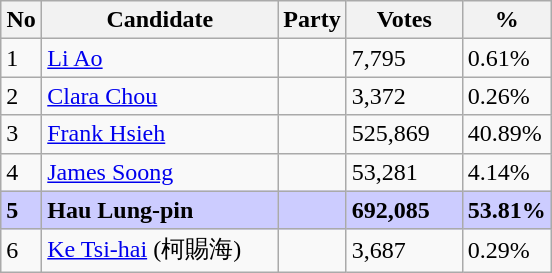<table class="wikitable" style="margin: 1em auto;">
<tr>
<th width="20">No</th>
<th style="width:150px;">Candidate</th>
<th width="30">Party</th>
<th width="70">Votes</th>
<th width="40">%</th>
</tr>
<tr>
<td>1</td>
<td><a href='#'>Li Ao</a></td>
<td></td>
<td>7,795</td>
<td>0.61%</td>
</tr>
<tr>
<td>2</td>
<td><a href='#'>Clara Chou</a></td>
<td style="text-align:center;"></td>
<td>3,372</td>
<td>0.26%</td>
</tr>
<tr>
<td>3</td>
<td><a href='#'>Frank Hsieh</a></td>
<td style="text-align:center;"></td>
<td>525,869</td>
<td>40.89%</td>
</tr>
<tr>
<td>4</td>
<td><a href='#'>James Soong</a></td>
<td></td>
<td>53,281</td>
<td>4.14%</td>
</tr>
<tr style="background:#ccf;">
<td><strong>5</strong></td>
<td><strong>Hau Lung-pin</strong></td>
<td style="text-align:center;"></td>
<td><strong>692,085</strong></td>
<td><strong>53.81%</strong></td>
</tr>
<tr>
<td>6</td>
<td><a href='#'>Ke Tsi-hai</a> (柯賜海)</td>
<td></td>
<td>3,687</td>
<td>0.29%</td>
</tr>
</table>
